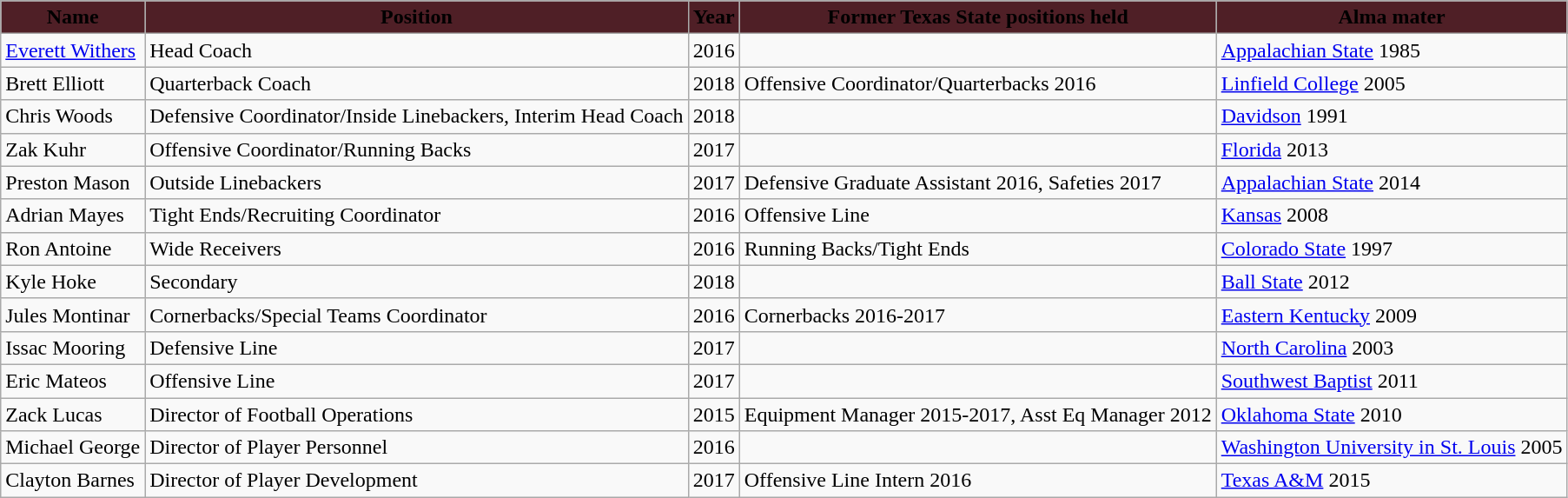<table class="wikitable">
<tr style="background: #4f1f26">
<td align=center><span><strong>Name</strong></span></td>
<td align=center><span><strong>Position</strong></span></td>
<td><span><strong>Year</strong></span></td>
<td align=center><span><strong>Former Texas State positions held</strong></span></td>
<td align=center><span><strong>Alma mater</strong></span></td>
</tr>
<tr>
<td><a href='#'>Everett&nbsp;Withers</a></td>
<td>Head Coach</td>
<td>2016</td>
<td></td>
<td><a href='#'>Appalachian State</a> 1985</td>
</tr>
<tr>
<td>Brett Elliott</td>
<td>Quarterback Coach</td>
<td>2018</td>
<td>Offensive Coordinator/Quarterbacks 2016</td>
<td><a href='#'>Linfield College</a> 2005</td>
</tr>
<tr>
<td>Chris Woods</td>
<td>Defensive Coordinator/Inside Linebackers, Interim Head Coach</td>
<td>2018</td>
<td></td>
<td><a href='#'>Davidson</a> 1991</td>
</tr>
<tr>
<td>Zak Kuhr</td>
<td>Offensive Coordinator/Running Backs</td>
<td>2017</td>
<td></td>
<td><a href='#'>Florida</a> 2013</td>
</tr>
<tr>
<td>Preston Mason</td>
<td>Outside Linebackers</td>
<td>2017</td>
<td>Defensive Graduate Assistant 2016, Safeties 2017</td>
<td><a href='#'>Appalachian State</a> 2014</td>
</tr>
<tr>
<td>Adrian Mayes</td>
<td>Tight Ends/Recruiting Coordinator</td>
<td>2016</td>
<td>Offensive Line</td>
<td><a href='#'>Kansas</a> 2008</td>
</tr>
<tr>
<td>Ron Antoine</td>
<td>Wide Receivers</td>
<td>2016</td>
<td>Running Backs/Tight Ends</td>
<td><a href='#'>Colorado State</a> 1997</td>
</tr>
<tr>
<td>Kyle Hoke</td>
<td>Secondary</td>
<td>2018</td>
<td></td>
<td><a href='#'>Ball State</a> 2012</td>
</tr>
<tr>
<td>Jules Montinar</td>
<td>Cornerbacks/Special Teams Coordinator</td>
<td>2016</td>
<td>Cornerbacks 2016-2017</td>
<td><a href='#'>Eastern Kentucky</a> 2009</td>
</tr>
<tr>
<td>Issac Mooring</td>
<td>Defensive Line</td>
<td>2017</td>
<td></td>
<td><a href='#'>North Carolina</a> 2003</td>
</tr>
<tr>
<td>Eric Mateos</td>
<td>Offensive Line</td>
<td>2017</td>
<td></td>
<td><a href='#'>Southwest Baptist</a> 2011</td>
</tr>
<tr>
<td>Zack Lucas</td>
<td>Director of Football Operations</td>
<td>2015</td>
<td>Equipment Manager 2015-2017, Asst Eq Manager 2012</td>
<td><a href='#'>Oklahoma State</a> 2010</td>
</tr>
<tr>
<td>Michael George</td>
<td>Director of Player Personnel</td>
<td>2016</td>
<td></td>
<td><a href='#'>Washington University in St. Louis</a> 2005</td>
</tr>
<tr>
<td>Clayton Barnes</td>
<td>Director of Player Development</td>
<td>2017</td>
<td>Offensive Line Intern 2016</td>
<td><a href='#'>Texas A&M</a> 2015</td>
</tr>
</table>
